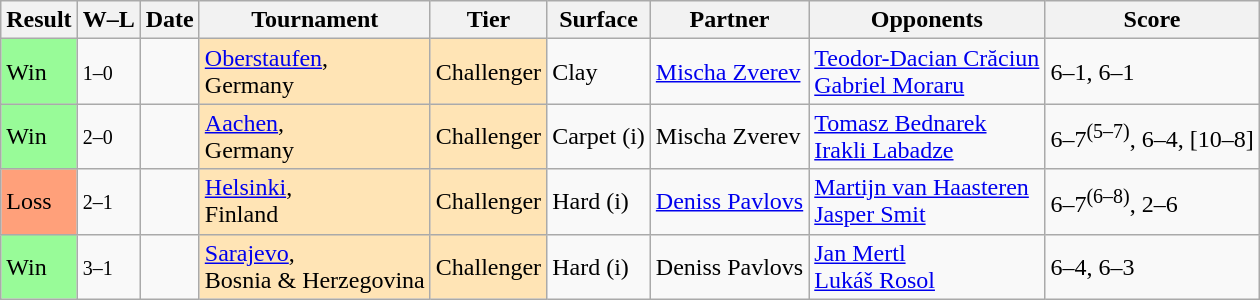<table class="sortable wikitable nowrap">
<tr>
<th>Result</th>
<th class="unsortable">W–L</th>
<th>Date</th>
<th>Tournament</th>
<th>Tier</th>
<th>Surface</th>
<th>Partner</th>
<th>Opponents</th>
<th class="unsortable">Score</th>
</tr>
<tr>
<td bgcolor=98fb98>Win</td>
<td><small>1–0</small></td>
<td></td>
<td bgcolor=moccasin><a href='#'>Oberstaufen</a>, <br> Germany</td>
<td bgcolor=moccasin>Challenger</td>
<td>Clay</td>
<td> <a href='#'>Mischa Zverev</a></td>
<td> <a href='#'>Teodor-Dacian Crăciun</a><br> <a href='#'>Gabriel Moraru</a></td>
<td>6–1, 6–1</td>
</tr>
<tr>
<td bgcolor=98fb98>Win</td>
<td><small>2–0</small></td>
<td></td>
<td bgcolor=moccasin><a href='#'>Aachen</a>, <br> Germany</td>
<td bgcolor=moccasin>Challenger</td>
<td>Carpet (i)</td>
<td> Mischa Zverev</td>
<td> <a href='#'>Tomasz Bednarek</a><br> <a href='#'>Irakli Labadze</a></td>
<td>6–7<sup>(5–7)</sup>, 6–4, [10–8]</td>
</tr>
<tr>
<td bgcolor=ffa07a>Loss</td>
<td><small>2–1</small></td>
<td></td>
<td bgcolor=moccasin><a href='#'>Helsinki</a>, <br> Finland</td>
<td bgcolor=moccasin>Challenger</td>
<td>Hard (i)</td>
<td> <a href='#'>Deniss Pavlovs</a></td>
<td> <a href='#'>Martijn van Haasteren</a><br> <a href='#'>Jasper Smit</a></td>
<td>6–7<sup>(6–8)</sup>, 2–6</td>
</tr>
<tr>
<td bgcolor=98fb98>Win</td>
<td><small>3–1</small></td>
<td></td>
<td bgcolor=moccasin><a href='#'>Sarajevo</a>, <br> Bosnia & Herzegovina</td>
<td bgcolor=moccasin>Challenger</td>
<td>Hard (i)</td>
<td> Deniss Pavlovs</td>
<td> <a href='#'>Jan Mertl</a><br> <a href='#'>Lukáš Rosol</a></td>
<td>6–4, 6–3</td>
</tr>
</table>
